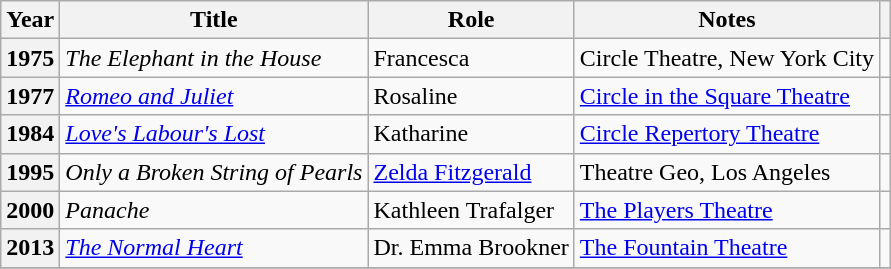<table class="wikitable sortable plainrowheaders">
<tr>
<th>Year</th>
<th>Title</th>
<th>Role</th>
<th class="unsortable">Notes</th>
<th class="unsortable"></th>
</tr>
<tr>
<th scope="row">1975</th>
<td><em>The Elephant in the House</em></td>
<td>Francesca</td>
<td>Circle Theatre, New York City</td>
<td style="text-align:center;"></td>
</tr>
<tr>
<th scope="row">1977</th>
<td><em><a href='#'>Romeo and Juliet</a></em></td>
<td>Rosaline</td>
<td><a href='#'>Circle in the Square Theatre</a></td>
<td style="text-align:center;"></td>
</tr>
<tr>
<th scope="row">1984</th>
<td><em><a href='#'>Love's Labour's Lost</a></em></td>
<td>Katharine</td>
<td><a href='#'>Circle Repertory Theatre</a></td>
<td style="text-align:center;"></td>
</tr>
<tr>
<th scope="row">1995</th>
<td><em>Only a Broken String of Pearls</em></td>
<td><a href='#'>Zelda Fitzgerald</a></td>
<td>Theatre Geo, Los Angeles</td>
<td style="text-align:center;"></td>
</tr>
<tr>
<th scope="row">2000</th>
<td><em>Panache</em></td>
<td>Kathleen Trafalger</td>
<td><a href='#'>The Players Theatre</a></td>
<td style="text-align:center;"></td>
</tr>
<tr>
<th scope="row">2013</th>
<td data-sort-value="Normal Heart"><em><a href='#'>The Normal Heart</a></em></td>
<td>Dr. Emma Brookner</td>
<td><a href='#'>The Fountain Theatre</a></td>
<td style="text-align:center;"></td>
</tr>
<tr>
</tr>
</table>
